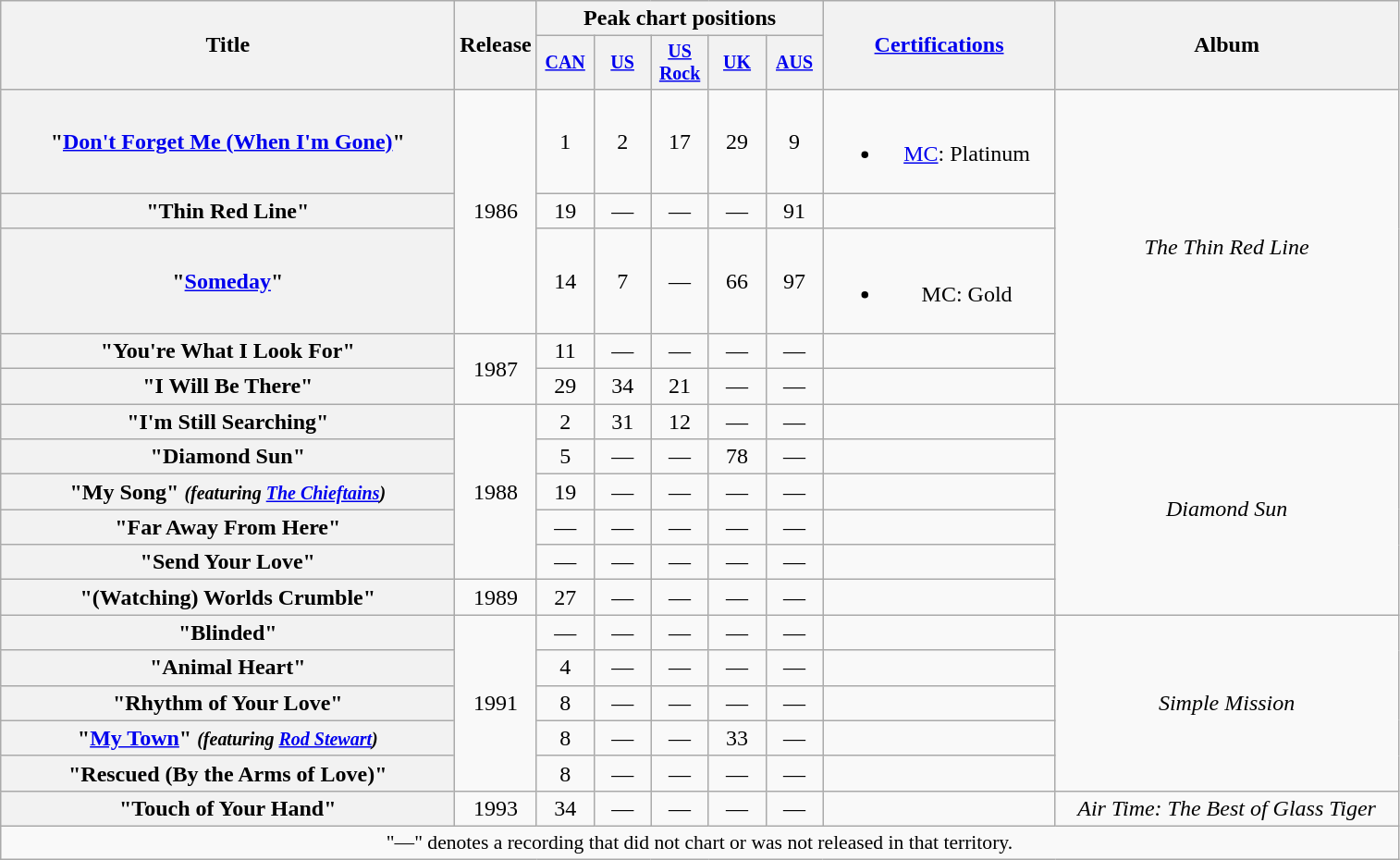<table class="wikitable plainrowheaders" style="text-align:center;">
<tr>
<th scope="col" rowspan="2" style="width:20em;">Title</th>
<th scope="col" rowspan="2" style="width:0.5em;">Release</th>
<th colspan="5" scope="col">Peak chart positions</th>
<th rowspan="2" style="width:10em;"><a href='#'>Certifications</a><br></th>
<th scope="col" rowspan="2" style="width:15em;">Album</th>
</tr>
<tr style="font-size:smaller;">
<th width="35"><a href='#'>CAN</a><br></th>
<th width="35"><a href='#'>US</a><br></th>
<th width="35"><a href='#'>US<br>Rock</a><br></th>
<th width="35"><a href='#'>UK</a><br></th>
<th width="35"><a href='#'>AUS</a><br></th>
</tr>
<tr>
<th scope="row">"<a href='#'>Don't Forget Me (When I'm Gone)</a>"</th>
<td rowspan="3">1986</td>
<td style="text-align:center;">1</td>
<td style="text-align:center;">2</td>
<td style="text-align:center;">17</td>
<td style="text-align:center;">29</td>
<td style="text-align:center;">9</td>
<td><br><ul><li><a href='#'>MC</a>: Platinum</li></ul></td>
<td rowspan="5"><em>The Thin Red Line</em></td>
</tr>
<tr>
<th scope="row">"Thin Red Line"</th>
<td style="text-align:center;">19</td>
<td style="text-align:center;">—</td>
<td style="text-align:center;">—</td>
<td style="text-align:center;">—</td>
<td style="text-align:center;">91</td>
<td></td>
</tr>
<tr>
<th scope="row">"<a href='#'>Someday</a>"</th>
<td style="text-align:center;">14</td>
<td style="text-align:center;">7</td>
<td style="text-align:center;">—</td>
<td style="text-align:center;">66</td>
<td style="text-align:center;">97</td>
<td><br><ul><li>MC: Gold</li></ul></td>
</tr>
<tr>
<th scope="row">"You're What I Look For"</th>
<td rowspan="2">1987</td>
<td style="text-align:center;">11</td>
<td style="text-align:center;">—</td>
<td style="text-align:center;">—</td>
<td style="text-align:center;">—</td>
<td style="text-align:center;">—</td>
<td></td>
</tr>
<tr>
<th scope="row">"I Will Be There"</th>
<td style="text-align:center;">29</td>
<td style="text-align:center;">34</td>
<td style="text-align:center;">21</td>
<td style="text-align:center;">—</td>
<td style="text-align:center;">—</td>
<td></td>
</tr>
<tr>
<th scope="row">"I'm Still Searching"</th>
<td rowspan="5">1988</td>
<td style="text-align:center;">2</td>
<td style="text-align:center;">31</td>
<td style="text-align:center;">12</td>
<td style="text-align:center;">—</td>
<td style="text-align:center;">—</td>
<td></td>
<td rowspan="6"><em>Diamond Sun</em></td>
</tr>
<tr>
<th scope="row">"Diamond Sun"</th>
<td style="text-align:center;">5</td>
<td style="text-align:center;">—</td>
<td style="text-align:center;">—</td>
<td style="text-align:center;">78</td>
<td style="text-align:center;">—</td>
<td></td>
</tr>
<tr>
<th scope="row">"My Song" <small><em>(featuring <a href='#'>The Chieftains</a>)</em></small></th>
<td style="text-align:center;">19</td>
<td style="text-align:center;">—</td>
<td style="text-align:center;">—</td>
<td style="text-align:center;">—</td>
<td style="text-align:center;">—</td>
<td></td>
</tr>
<tr>
<th scope="row">"Far Away From Here"</th>
<td style="text-align:center;">—</td>
<td style="text-align:center;">—</td>
<td style="text-align:center;">—</td>
<td style="text-align:center;">—</td>
<td style="text-align:center;">—</td>
<td></td>
</tr>
<tr>
<th scope="row">"Send Your Love"</th>
<td style="text-align:center;">—</td>
<td style="text-align:center;">—</td>
<td style="text-align:center;">—</td>
<td style="text-align:center;">—</td>
<td style="text-align:center;">—</td>
<td></td>
</tr>
<tr>
<th scope="row">"(Watching) Worlds Crumble"</th>
<td>1989</td>
<td style="text-align:center;">27</td>
<td style="text-align:center;">—</td>
<td style="text-align:center;">—</td>
<td style="text-align:center;">—</td>
<td style="text-align:center;">—</td>
<td></td>
</tr>
<tr>
<th scope="row">"Blinded"</th>
<td rowspan="5">1991</td>
<td style="text-align:center;">—</td>
<td style="text-align:center;">—</td>
<td style="text-align:center;">—</td>
<td style="text-align:center;">—</td>
<td style="text-align:center;">—</td>
<td></td>
<td rowspan="5"><em>Simple Mission</em></td>
</tr>
<tr>
<th scope="row">"Animal Heart"</th>
<td style="text-align:center;">4</td>
<td style="text-align:center;">—</td>
<td style="text-align:center;">—</td>
<td style="text-align:center;">—</td>
<td style="text-align:center;">—</td>
<td></td>
</tr>
<tr>
<th scope="row">"Rhythm of Your Love"</th>
<td style="text-align:center;">8</td>
<td style="text-align:center;">—</td>
<td style="text-align:center;">—</td>
<td style="text-align:center;">—</td>
<td style="text-align:center;">—</td>
<td></td>
</tr>
<tr>
<th scope="row">"<a href='#'>My Town</a>" <small><em>(featuring <a href='#'>Rod Stewart</a>)</em></small></th>
<td style="text-align:center;">8</td>
<td style="text-align:center;">—</td>
<td style="text-align:center;">—</td>
<td style="text-align:center;">33</td>
<td style="text-align:center;">—</td>
<td></td>
</tr>
<tr>
<th scope="row">"Rescued (By the Arms of Love)"</th>
<td style="text-align:center;">8</td>
<td style="text-align:center;">—</td>
<td style="text-align:center;">—</td>
<td style="text-align:center;">—</td>
<td style="text-align:center;">—</td>
<td></td>
</tr>
<tr>
<th scope="row">"Touch of Your Hand"</th>
<td>1993</td>
<td style="text-align:center;">34</td>
<td style="text-align:center;">—</td>
<td style="text-align:center;">—</td>
<td style="text-align:center;">—</td>
<td style="text-align:center;">—</td>
<td></td>
<td><em>Air Time: The Best of Glass Tiger</em></td>
</tr>
<tr>
<td colspan="9" align="center" style="font-size:90%">"—" denotes a recording that did not chart or was not released in that territory.</td>
</tr>
</table>
